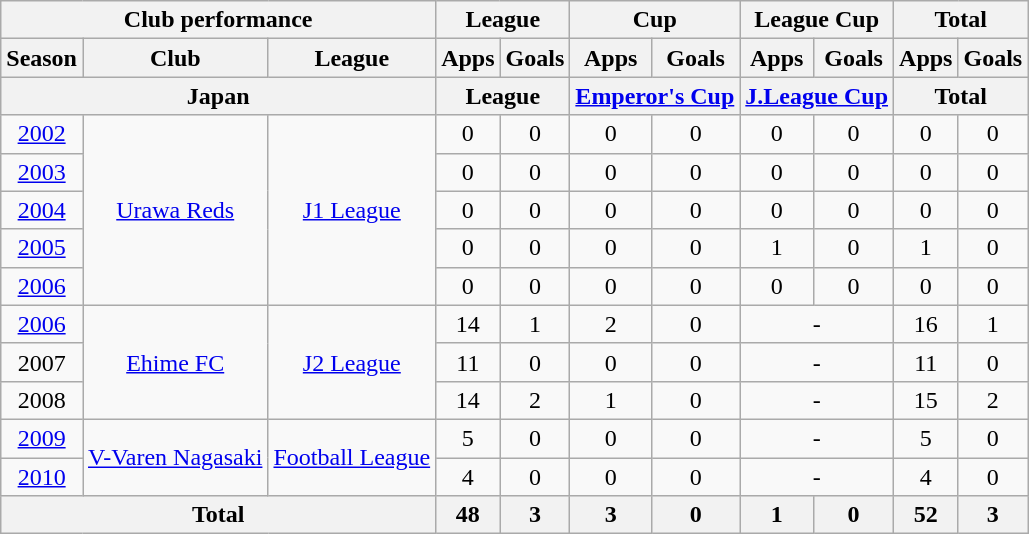<table class="wikitable" style="text-align:center;">
<tr>
<th colspan=3>Club performance</th>
<th colspan=2>League</th>
<th colspan=2>Cup</th>
<th colspan=2>League Cup</th>
<th colspan=2>Total</th>
</tr>
<tr>
<th>Season</th>
<th>Club</th>
<th>League</th>
<th>Apps</th>
<th>Goals</th>
<th>Apps</th>
<th>Goals</th>
<th>Apps</th>
<th>Goals</th>
<th>Apps</th>
<th>Goals</th>
</tr>
<tr>
<th colspan=3>Japan</th>
<th colspan=2>League</th>
<th colspan=2><a href='#'>Emperor's Cup</a></th>
<th colspan=2><a href='#'>J.League Cup</a></th>
<th colspan=2>Total</th>
</tr>
<tr>
<td><a href='#'>2002</a></td>
<td rowspan="5"><a href='#'>Urawa Reds</a></td>
<td rowspan="5"><a href='#'>J1 League</a></td>
<td>0</td>
<td>0</td>
<td>0</td>
<td>0</td>
<td>0</td>
<td>0</td>
<td>0</td>
<td>0</td>
</tr>
<tr>
<td><a href='#'>2003</a></td>
<td>0</td>
<td>0</td>
<td>0</td>
<td>0</td>
<td>0</td>
<td>0</td>
<td>0</td>
<td>0</td>
</tr>
<tr>
<td><a href='#'>2004</a></td>
<td>0</td>
<td>0</td>
<td>0</td>
<td>0</td>
<td>0</td>
<td>0</td>
<td>0</td>
<td>0</td>
</tr>
<tr>
<td><a href='#'>2005</a></td>
<td>0</td>
<td>0</td>
<td>0</td>
<td>0</td>
<td>1</td>
<td>0</td>
<td>1</td>
<td>0</td>
</tr>
<tr>
<td><a href='#'>2006</a></td>
<td>0</td>
<td>0</td>
<td>0</td>
<td>0</td>
<td>0</td>
<td>0</td>
<td>0</td>
<td>0</td>
</tr>
<tr>
<td><a href='#'>2006</a></td>
<td rowspan="3"><a href='#'>Ehime FC</a></td>
<td rowspan="3"><a href='#'>J2 League</a></td>
<td>14</td>
<td>1</td>
<td>2</td>
<td>0</td>
<td colspan="2">-</td>
<td>16</td>
<td>1</td>
</tr>
<tr>
<td>2007</td>
<td>11</td>
<td>0</td>
<td>0</td>
<td>0</td>
<td colspan="2">-</td>
<td>11</td>
<td>0</td>
</tr>
<tr>
<td>2008</td>
<td>14</td>
<td>2</td>
<td>1</td>
<td>0</td>
<td colspan="2">-</td>
<td>15</td>
<td>2</td>
</tr>
<tr>
<td><a href='#'>2009</a></td>
<td rowspan="2"><a href='#'>V-Varen Nagasaki</a></td>
<td rowspan="2"><a href='#'>Football League</a></td>
<td>5</td>
<td>0</td>
<td>0</td>
<td>0</td>
<td colspan="2">-</td>
<td>5</td>
<td>0</td>
</tr>
<tr>
<td><a href='#'>2010</a></td>
<td>4</td>
<td>0</td>
<td>0</td>
<td>0</td>
<td colspan="2">-</td>
<td>4</td>
<td>0</td>
</tr>
<tr>
<th colspan=3>Total</th>
<th>48</th>
<th>3</th>
<th>3</th>
<th>0</th>
<th>1</th>
<th>0</th>
<th>52</th>
<th>3</th>
</tr>
</table>
